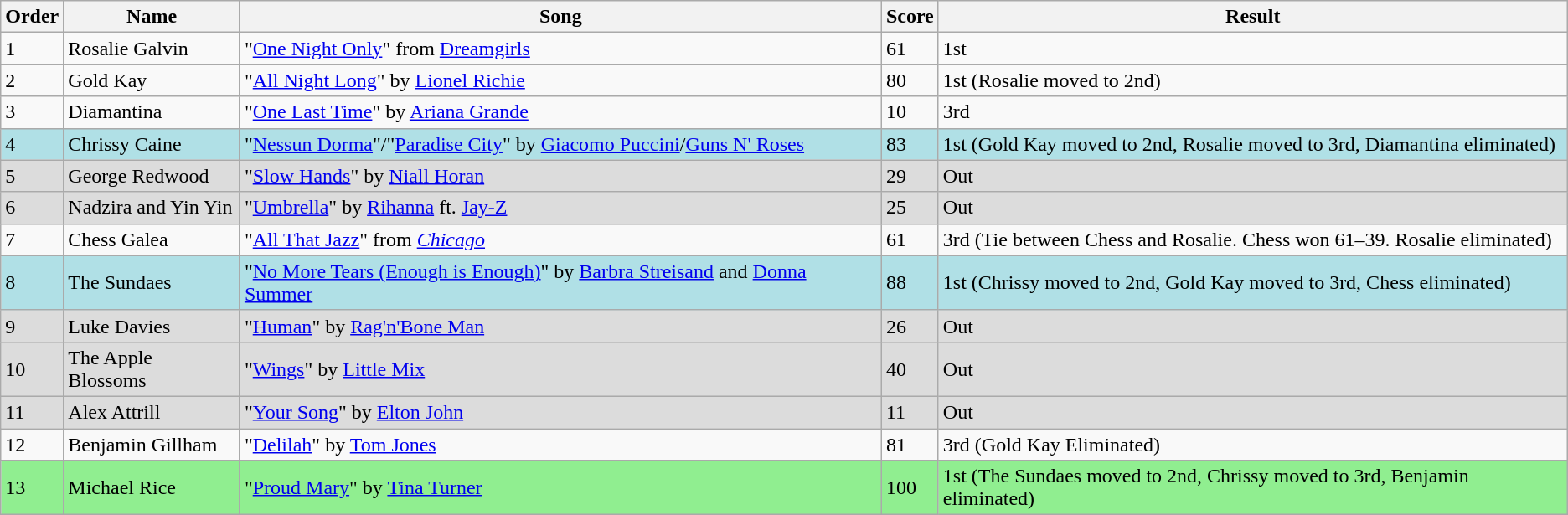<table class="wikitable sortable collapsed">
<tr style="text-align:Center; background:#cc;">
<th>Order</th>
<th>Name</th>
<th>Song</th>
<th>Score</th>
<th>Result</th>
</tr>
<tr>
<td>1</td>
<td>Rosalie Galvin</td>
<td>"<a href='#'>One Night Only</a>" from <a href='#'>Dreamgirls</a></td>
<td>61</td>
<td>1st</td>
</tr>
<tr>
<td>2</td>
<td>Gold Kay</td>
<td>"<a href='#'>All Night Long</a>" by <a href='#'>Lionel Richie</a></td>
<td>80</td>
<td>1st (Rosalie moved to 2nd)</td>
</tr>
<tr>
<td>3</td>
<td>Diamantina</td>
<td>"<a href='#'>One Last Time</a>" by <a href='#'>Ariana Grande</a></td>
<td>10</td>
<td>3rd</td>
</tr>
<tr style="background:#b0e0e6;">
<td>4</td>
<td>Chrissy Caine</td>
<td>"<a href='#'>Nessun Dorma</a>"/"<a href='#'>Paradise City</a>" by <a href='#'>Giacomo Puccini</a>/<a href='#'>Guns N' Roses</a></td>
<td>83</td>
<td>1st (Gold Kay moved to 2nd, Rosalie moved to 3rd, Diamantina eliminated)</td>
</tr>
<tr style="background:#DCDCDC">
<td>5</td>
<td>George Redwood</td>
<td>"<a href='#'>Slow Hands</a>" by <a href='#'>Niall Horan</a></td>
<td>29</td>
<td>Out</td>
</tr>
<tr style="background:#DCDCDC">
<td>6</td>
<td>Nadzira and Yin Yin</td>
<td>"<a href='#'>Umbrella</a>" by <a href='#'>Rihanna</a> ft. <a href='#'>Jay-Z</a></td>
<td>25</td>
<td>Out</td>
</tr>
<tr>
<td>7</td>
<td>Chess Galea</td>
<td>"<a href='#'>All That Jazz</a>" from <em><a href='#'>Chicago</a></em></td>
<td>61</td>
<td>3rd (Tie between Chess and Rosalie. Chess won 61–39. Rosalie eliminated)</td>
</tr>
<tr style="background:#b0e0e6;">
<td>8</td>
<td>The Sundaes</td>
<td>"<a href='#'>No More Tears (Enough is Enough)</a>" by <a href='#'>Barbra Streisand</a> and <a href='#'>Donna Summer</a></td>
<td>88</td>
<td>1st (Chrissy moved to 2nd, Gold Kay moved to 3rd, Chess eliminated)</td>
</tr>
<tr style="background:#DCDCDC">
<td>9</td>
<td>Luke Davies</td>
<td>"<a href='#'>Human</a>" by <a href='#'>Rag'n'Bone Man</a></td>
<td>26</td>
<td>Out</td>
</tr>
<tr style="background:#DCDCDC">
<td>10</td>
<td>The Apple Blossoms</td>
<td>"<a href='#'>Wings</a>" by <a href='#'>Little Mix</a></td>
<td>40</td>
<td>Out</td>
</tr>
<tr style="background:#DCDCDC">
<td>11</td>
<td>Alex Attrill</td>
<td>"<a href='#'>Your Song</a>" by <a href='#'>Elton John</a></td>
<td>11</td>
<td>Out</td>
</tr>
<tr>
<td>12</td>
<td>Benjamin Gillham</td>
<td>"<a href='#'>Delilah</a>" by <a href='#'>Tom Jones</a></td>
<td>81</td>
<td>3rd (Gold Kay Eliminated)</td>
</tr>
<tr style="background:lightgreen;">
<td>13</td>
<td>Michael Rice</td>
<td>"<a href='#'>Proud Mary</a>" by <a href='#'>Tina Turner</a></td>
<td>100</td>
<td>1st (The Sundaes moved to 2nd, Chrissy moved to 3rd, Benjamin eliminated)</td>
</tr>
</table>
